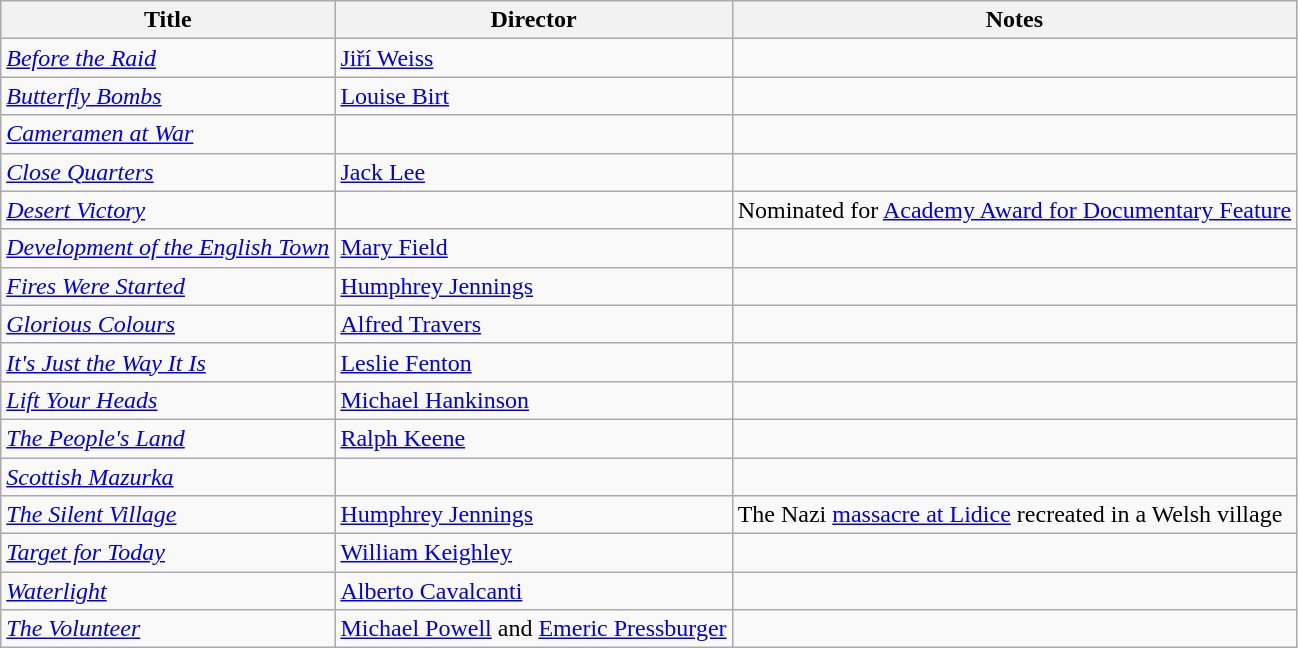<table class="wikitable">
<tr>
<th>Title</th>
<th>Director</th>
<th>Notes</th>
</tr>
<tr>
<td><em><a href='#'>Before the Raid</a></em></td>
<td><a href='#'>Jiří Weiss</a></td>
<td></td>
</tr>
<tr>
<td><em><a href='#'>Butterfly Bombs</a></em></td>
<td><a href='#'>Louise Birt</a></td>
<td></td>
</tr>
<tr>
<td><em><a href='#'>Cameramen at War</a></em></td>
<td></td>
<td></td>
</tr>
<tr>
<td><em><a href='#'>Close Quarters</a></em></td>
<td><a href='#'>Jack Lee</a></td>
<td></td>
</tr>
<tr>
<td><em><a href='#'>Desert Victory</a></em></td>
<td></td>
<td>Nominated for <a href='#'>Academy Award for Documentary Feature</a></td>
</tr>
<tr>
<td><em><a href='#'>Development of the English Town</a></em></td>
<td><a href='#'>Mary Field</a></td>
<td></td>
</tr>
<tr>
<td><em><a href='#'>Fires Were Started</a></em></td>
<td><a href='#'>Humphrey Jennings</a></td>
<td></td>
</tr>
<tr>
<td><em><a href='#'>Glorious Colours</a></em></td>
<td><a href='#'>Alfred Travers</a></td>
<td></td>
</tr>
<tr>
<td><em><a href='#'>It's Just the Way It Is</a></em></td>
<td><a href='#'>Leslie Fenton</a></td>
<td></td>
</tr>
<tr>
<td><em><a href='#'>Lift Your Heads</a></em></td>
<td><a href='#'>Michael Hankinson</a></td>
<td></td>
</tr>
<tr>
<td><em><a href='#'>The People's Land</a></em></td>
<td><a href='#'>Ralph Keene</a></td>
<td></td>
</tr>
<tr>
<td><em><a href='#'>Scottish Mazurka</a></em></td>
<td></td>
<td></td>
</tr>
<tr>
<td><em><a href='#'>The Silent Village</a></em></td>
<td><a href='#'>Humphrey Jennings</a></td>
<td>The Nazi <a href='#'>massacre at Lidice</a> recreated in a Welsh village</td>
</tr>
<tr>
<td><em><a href='#'>Target for Today</a></em></td>
<td><a href='#'>William Keighley</a></td>
<td></td>
</tr>
<tr>
<td><em><a href='#'>Waterlight</a></em></td>
<td><a href='#'>Alberto Cavalcanti</a></td>
<td></td>
</tr>
<tr>
<td><em><a href='#'>The Volunteer</a></em></td>
<td><a href='#'>Michael Powell</a> and <a href='#'>Emeric Pressburger</a></td>
<td></td>
</tr>
</table>
